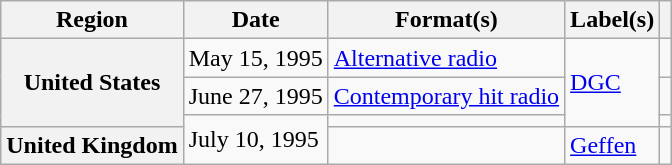<table class="wikitable plainrowheaders">
<tr>
<th scope="col">Region</th>
<th scope="col">Date</th>
<th scope="col">Format(s)</th>
<th scope="col">Label(s)</th>
<th scope="col"></th>
</tr>
<tr>
<th scope="row" rowspan="3">United States</th>
<td>May 15, 1995</td>
<td><a href='#'>Alternative radio</a></td>
<td rowspan="3"><a href='#'>DGC</a></td>
<td></td>
</tr>
<tr>
<td>June 27, 1995</td>
<td><a href='#'>Contemporary hit radio</a></td>
<td></td>
</tr>
<tr>
<td rowspan="2">July 10, 1995</td>
<td></td>
<td></td>
</tr>
<tr>
<th scope="row">United Kingdom</th>
<td></td>
<td><a href='#'>Geffen</a></td>
<td></td>
</tr>
</table>
